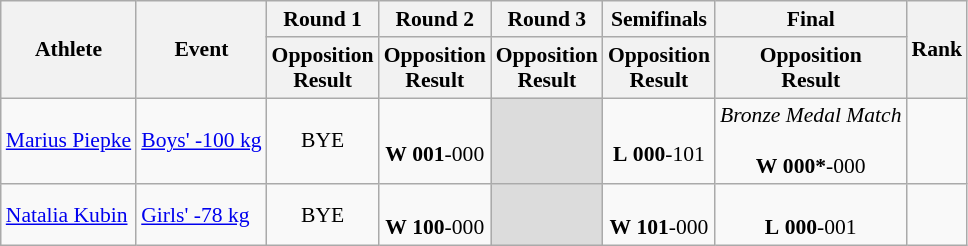<table class="wikitable" border="1" style="font-size:90%">
<tr>
<th rowspan=2>Athlete</th>
<th rowspan=2>Event</th>
<th>Round 1</th>
<th>Round 2</th>
<th>Round 3</th>
<th>Semifinals</th>
<th>Final</th>
<th rowspan=2>Rank</th>
</tr>
<tr>
<th>Opposition<br>Result</th>
<th>Opposition<br>Result</th>
<th>Opposition<br>Result</th>
<th>Opposition<br>Result</th>
<th>Opposition<br>Result</th>
</tr>
<tr>
<td><a href='#'>Marius Piepke</a></td>
<td><a href='#'>Boys' -100 kg</a></td>
<td align=center>BYE</td>
<td align=center> <br> <strong>W</strong> <strong>001</strong>-000</td>
<td bgcolor=#DCDCDC></td>
<td align=center> <br> <strong>L</strong> <strong>000</strong>-101</td>
<td align=center><em>Bronze Medal Match</em><br> <br> <strong>W</strong> <strong>000*</strong>-000</td>
<td align=center></td>
</tr>
<tr>
<td><a href='#'>Natalia Kubin</a></td>
<td><a href='#'>Girls' -78 kg</a></td>
<td align=center>BYE</td>
<td align=center> <br> <strong>W</strong> <strong>100</strong>-000</td>
<td bgcolor=#DCDCDC></td>
<td align=center> <br> <strong>W</strong> <strong>101</strong>-000</td>
<td align=center> <br> <strong>L</strong> <strong>000</strong>-001</td>
<td align=center></td>
</tr>
</table>
